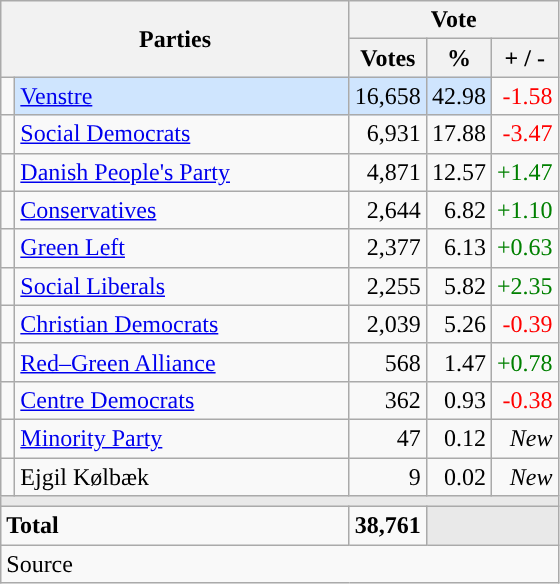<table class="wikitable" style="text-align:right;">
<tr>
<th style="text-align:centre;" rowspan="2" colspan="2" width="225">Parties</th>
<th colspan="3">Vote</th>
</tr>
<tr>
<th width="15">Votes</th>
<th width="15">%</th>
<th width="15">+ / -</th>
</tr>
<tr>
<td width="2" style="color:inherit;background:"></td>
<td bgcolor=#cfe5fe  align="left"><a href='#'>Venstre</a></td>
<td bgcolor=#cfe5fe>16,658</td>
<td bgcolor=#cfe5fe>42.98</td>
<td style=color:red;>-1.58</td>
</tr>
<tr>
<td width="2" style="color:inherit;background:"></td>
<td align="left"><a href='#'>Social Democrats</a></td>
<td>6,931</td>
<td>17.88</td>
<td style=color:red;>-3.47</td>
</tr>
<tr>
<td width="2" style="color:inherit;background:"></td>
<td align="left"><a href='#'>Danish People's Party</a></td>
<td>4,871</td>
<td>12.57</td>
<td style=color:green;>+1.47</td>
</tr>
<tr>
<td width="2" style="color:inherit;background:"></td>
<td align="left"><a href='#'>Conservatives</a></td>
<td>2,644</td>
<td>6.82</td>
<td style=color:green;>+1.10</td>
</tr>
<tr>
<td width="2" style="color:inherit;background:"></td>
<td align="left"><a href='#'>Green Left</a></td>
<td>2,377</td>
<td>6.13</td>
<td style=color:green;>+0.63</td>
</tr>
<tr>
<td width="2" style="color:inherit;background:"></td>
<td align="left"><a href='#'>Social Liberals</a></td>
<td>2,255</td>
<td>5.82</td>
<td style=color:green;>+2.35</td>
</tr>
<tr>
<td width="2" style="color:inherit;background:"></td>
<td align="left"><a href='#'>Christian Democrats</a></td>
<td>2,039</td>
<td>5.26</td>
<td style=color:red;>-0.39</td>
</tr>
<tr>
<td width="2" style="color:inherit;background:"></td>
<td align="left"><a href='#'>Red–Green Alliance</a></td>
<td>568</td>
<td>1.47</td>
<td style=color:green;>+0.78</td>
</tr>
<tr>
<td width="2" style="color:inherit;background:"></td>
<td align="left"><a href='#'>Centre Democrats</a></td>
<td>362</td>
<td>0.93</td>
<td style=color:red;>-0.38</td>
</tr>
<tr>
<td width="2" style="color:inherit;background:"></td>
<td align="left"><a href='#'>Minority Party</a></td>
<td>47</td>
<td>0.12</td>
<td><em>New</em></td>
</tr>
<tr>
<td width="2" style="color:inherit;background:"></td>
<td align="left">Ejgil Kølbæk</td>
<td>9</td>
<td>0.02</td>
<td><em>New</em></td>
</tr>
<tr>
<td colspan="7" bgcolor="#E9E9E9"></td>
</tr>
<tr>
<td align="left" colspan="2"><strong>Total</strong></td>
<td><strong>38,761</strong></td>
<td bgcolor="#E9E9E9" colspan="2"></td>
</tr>
<tr>
<td align="left" colspan="6">Source</td>
</tr>
</table>
